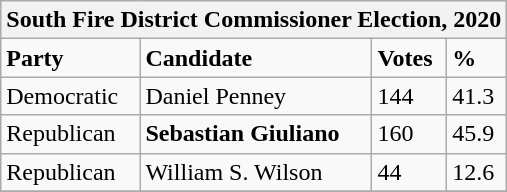<table class="wikitable">
<tr>
<th colspan="4">South Fire District Commissioner Election, 2020</th>
</tr>
<tr>
<td><strong>Party</strong></td>
<td><strong>Candidate</strong></td>
<td><strong>Votes</strong></td>
<td><strong>%</strong></td>
</tr>
<tr>
<td>Democratic</td>
<td>Daniel Penney</td>
<td>144</td>
<td>41.3</td>
</tr>
<tr>
<td>Republican</td>
<td><strong>Sebastian Giuliano</strong></td>
<td>160</td>
<td>45.9</td>
</tr>
<tr>
<td>Republican</td>
<td>William S. Wilson</td>
<td>44</td>
<td>12.6</td>
</tr>
<tr>
</tr>
</table>
